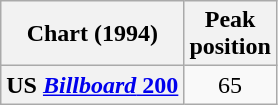<table class="wikitable sortable plainrowheaders" style="text-align:center">
<tr>
<th scope="col">Chart (1994)</th>
<th scope="col">Peak<br> position</th>
</tr>
<tr>
<th scope="row">US <a href='#'><em>Billboard</em> 200</a></th>
<td>65</td>
</tr>
</table>
